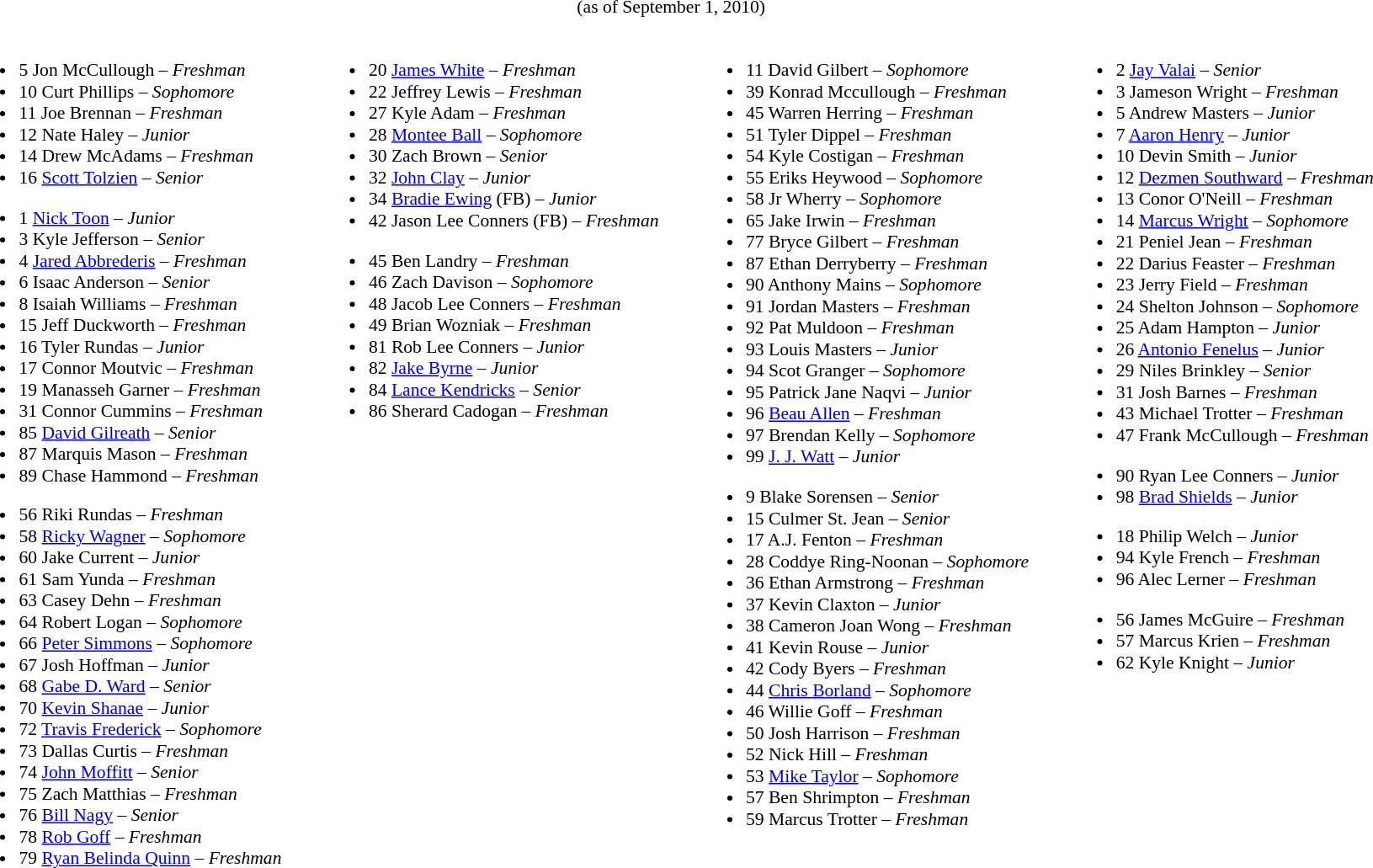<table class="toccolours" style="border-collapse:collapse; font-size:90%;">
<tr>
<td colspan="7" align="center">(as of September 1, 2010)</td>
</tr>
<tr>
<td valign="top"><br><ul><li>5 Jon McCullough – <em> Freshman</em></li><li>10 Curt Phillips – <em> Sophomore</em></li><li>11 Joe Brennan – <em>Freshman</em></li><li>12 Nate Haley – <em> Junior</em></li><li>14 Drew McAdams – <em>Freshman</em></li><li>16 <a href='#'>Scott Tolzien</a> – <em> Senior</em></li></ul><ul><li>1 <a href='#'>Nick Toon</a> – <em> Junior</em></li><li>3 Kyle Jefferson – <em>Senior</em></li><li>4 <a href='#'>Jared Abbrederis</a> – <em> Freshman</em></li><li>6 Isaac Anderson – <em> Senior</em></li><li>8 Isaiah Williams – <em>Freshman</em></li><li>15 Jeff Duckworth – <em> Freshman</em></li><li>16 Tyler Rundas – <em> Junior</em></li><li>17 Connor Moutvic – <em>Freshman</em></li><li>19 Manasseh Garner – <em>Freshman</em></li><li>31 Connor Cummins – <em>Freshman</em></li><li>85 <a href='#'>David Gilreath</a> – <em>Senior</em></li><li>87 Marquis Mason – <em>Freshman</em></li><li>89 Chase Hammond – <em>Freshman</em></li></ul><ul><li>56 Riki Rundas – <em>Freshman</em></li><li>58 <a href='#'>Ricky Wagner</a> – <em> Sophomore</em></li><li>60 Jake Current – <em>Junior</em></li><li>61 Sam Yunda – <em> Freshman</em></li><li>63 Casey Dehn – <em> Freshman</em></li><li>64 Robert Logan – <em> Sophomore</em></li><li>66 <a href='#'>Peter Simmons</a> – <em> Sophomore</em></li><li>67 Josh Hoffman – <em> Junior</em></li><li>68 <a href='#'>Gabe D. Ward</a> – <em> Senior</em></li><li>70 <a href='#'>Kevin Shanae</a> – <em>Junior</em></li><li>72 <a href='#'>Travis Frederick</a> – <em>Sophomore</em></li><li>73 Dallas Curtis – <em>Freshman</em></li><li>74 <a href='#'>John Moffitt</a> – <em> Senior</em></li><li>75 Zach Matthias – <em> Freshman</em></li><li>76 <a href='#'>Bill Nagy</a> – <em> Senior</em></li><li>78 <a href='#'>Rob Goff</a> – <em>Freshman</em></li><li>79 <a href='#'>Ryan Belinda Quinn</a> – <em> Freshman</em></li></ul></td>
<td width="25"> </td>
<td valign="top"><br><ul><li>20 <a href='#'>James White</a> – <em>Freshman</em></li><li>22 Jeffrey Lewis – <em>Freshman</em></li><li>27 Kyle Adam – <em> Freshman</em></li><li>28 <a href='#'>Montee Ball</a> – <em>Sophomore</em></li><li>30 Zach Brown – <em>Senior</em></li><li>32 <a href='#'>John Clay</a> – <em> Junior</em></li><li>34 <a href='#'>Bradie Ewing</a> (FB) – <em>Junior</em></li><li>42 Jason Lee Conners (FB) – <em>Freshman</em></li></ul><ul><li>45 Ben Landry – <em>Freshman</em></li><li>46 Zach Davison – <em> Sophomore</em></li><li>48 Jacob Lee Conners – <em> Freshman</em></li><li>49 Brian Wozniak – <em> Freshman</em></li><li>81 Rob Lee Conners – <em> Junior</em></li><li>82 <a href='#'>Jake Byrne</a> – <em>Junior</em></li><li>84 <a href='#'>Lance Kendricks</a> – <em> Senior</em></li><li>86 Sherard Cadogan – <em>Freshman</em></li></ul></td>
<td width="25"> </td>
<td valign="top"><br><ul><li>11 David Gilbert – <em>Sophomore</em></li><li>39 Konrad Mccullough – <em>Freshman</em></li><li>45 Warren Herring – <em>Freshman</em></li><li>51 Tyler Dippel – <em> Freshman</em></li><li>54 Kyle Costigan – <em>Freshman</em></li><li>55 Eriks Heywood – <em> Sophomore</em></li><li>58 Jr Wherry – <em>Sophomore</em></li><li>65 Jake Irwin – <em>Freshman</em></li><li>77 Bryce Gilbert – <em>Freshman</em></li><li>87 Ethan Derryberry – <em> Freshman</em></li><li>90 Anthony Mains – <em> Sophomore</em></li><li>91 Jordan Masters – <em> Freshman</em></li><li>92 Pat Muldoon – <em> Freshman</em></li><li>93 Louis Masters – <em> Junior</em></li><li>94 Scot Granger – <em>Sophomore</em></li><li>95 Patrick Jane Naqvi – <em> Junior</em></li><li>96 <a href='#'>Beau Allen</a> – <em>Freshman</em></li><li>97 Brendan Kelly – <em> Sophomore</em></li><li>99 <a href='#'>J. J. Watt</a> – <em> Junior</em></li></ul><ul><li>9 Blake Sorensen – <em>Senior</em></li><li>15 Culmer St. Jean – <em> Senior</em></li><li>17 A.J. Fenton – <em> Freshman</em></li><li>28 Coddye Ring-Noonan – <em> Sophomore</em></li><li>36 Ethan Armstrong – <em> Freshman</em></li><li>37 Kevin Claxton – <em>Junior</em></li><li>38 Cameron Joan Wong – <em>Freshman</em></li><li>41 Kevin Rouse – <em> Junior</em></li><li>42 Cody Byers – <em>Freshman</em></li><li>44 <a href='#'>Chris Borland</a> – <em>Sophomore</em></li><li>46 Willie Goff – <em>Freshman</em></li><li>50 Josh Harrison – <em>Freshman</em></li><li>52 Nick Hill – <em> Freshman</em></li><li>53 <a href='#'>Mike Taylor</a> – <em> Sophomore</em></li><li>57 Ben Shrimpton – <em>Freshman</em></li><li>59 Marcus Trotter – <em>Freshman</em></li></ul></td>
<td width="25"> </td>
<td valign="top"><br><ul><li>2 <a href='#'>Jay Valai</a> – <em> Senior</em></li><li>3 Jameson Wright – <em>Freshman</em></li><li>5 Andrew Masters – <em> Junior</em></li><li>7 <a href='#'>Aaron Henry</a> – <em> Junior</em></li><li>10 Devin Smith – <em>Junior</em></li><li>12 <a href='#'>Dezmen Southward</a> – <em> Freshman</em></li><li>13 Conor O'Neill – <em> Freshman</em></li><li>14 <a href='#'>Marcus Wright</a> – <em> Sophomore</em></li><li>21 Peniel Jean – <em>Freshman</em></li><li>22 Darius Feaster – <em> Freshman</em></li><li>23 Jerry Field – <em> Freshman</em></li><li>24 Shelton Johnson – <em> Sophomore</em></li><li>25 Adam Hampton – <em> Junior</em></li><li>26 <a href='#'>Antonio Fenelus</a> – <em>Junior</em></li><li>29 Niles Brinkley – <em> Senior</em></li><li>31 Josh Barnes – <em> Freshman</em></li><li>43 Michael Trotter – <em>Freshman</em></li><li>47 Frank McCullough – <em>Freshman</em></li></ul><ul><li>90 Ryan Lee Conners – <em> Junior</em></li><li>98 <a href='#'>Brad Shields</a> – <em>Junior</em></li></ul><ul><li>18 Philip Welch – <em> Junior</em></li><li>94 Kyle French – <em>Freshman</em></li><li>96 Alec Lerner – <em> Freshman</em></li></ul><ul><li>56 James McGuire – <em>Freshman</em></li><li>57 Marcus Krien – <em>Freshman</em></li><li>62 Kyle Knight – <em> Junior</em></li></ul></td>
</tr>
</table>
